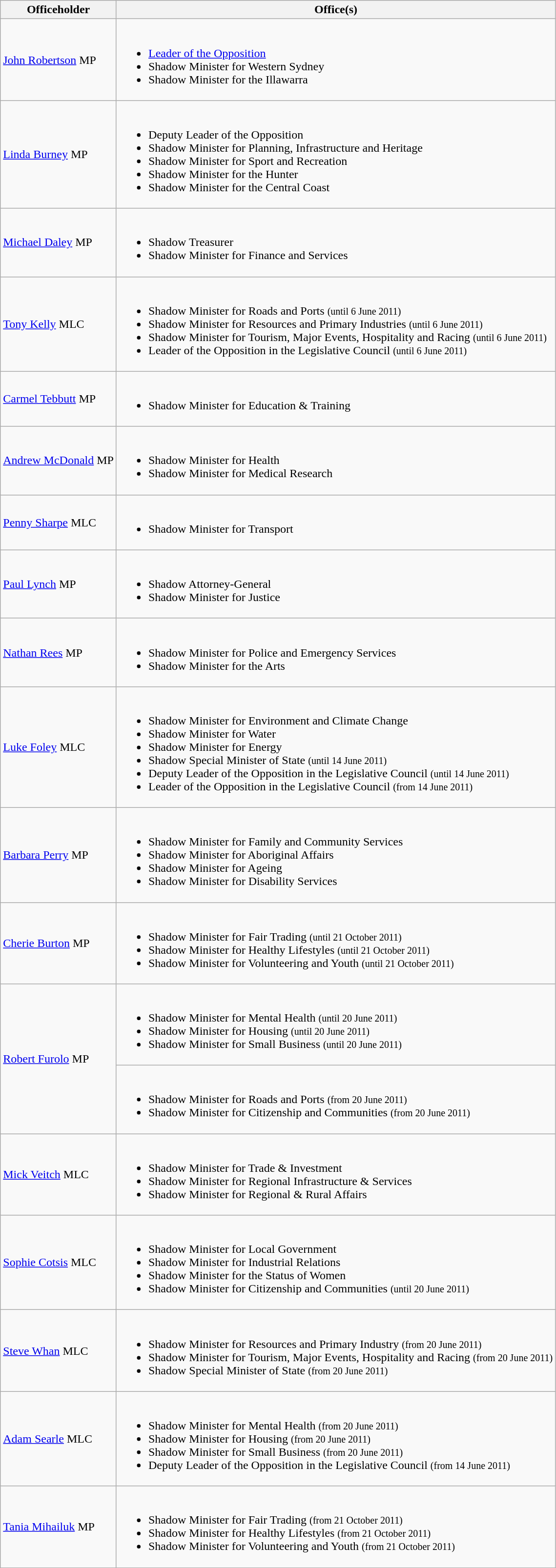<table class="wikitable">
<tr>
<th>Officeholder</th>
<th>Office(s)</th>
</tr>
<tr>
<td><a href='#'>John Robertson</a> MP</td>
<td><br><ul><li><a href='#'>Leader of the Opposition</a></li><li>Shadow Minister for Western Sydney</li><li>Shadow Minister for the Illawarra</li></ul></td>
</tr>
<tr>
<td><a href='#'>Linda Burney</a> MP</td>
<td><br><ul><li>Deputy Leader of the Opposition</li><li>Shadow Minister for Planning, Infrastructure and Heritage</li><li>Shadow Minister for Sport and Recreation</li><li>Shadow Minister for the Hunter</li><li>Shadow Minister for the Central Coast</li></ul></td>
</tr>
<tr>
<td><a href='#'>Michael Daley</a> MP</td>
<td><br><ul><li>Shadow Treasurer</li><li>Shadow Minister for Finance and Services</li></ul></td>
</tr>
<tr>
<td><a href='#'>Tony Kelly</a> MLC</td>
<td><br><ul><li>Shadow Minister for Roads and Ports <small>(until 6 June 2011)</small></li><li>Shadow Minister for Resources and Primary Industries <small>(until 6 June 2011)</small></li><li>Shadow Minister for Tourism, Major Events, Hospitality and Racing <small>(until 6 June 2011)</small></li><li>Leader of the Opposition in the Legislative Council <small>(until 6 June 2011)</small></li></ul></td>
</tr>
<tr>
<td><a href='#'>Carmel Tebbutt</a> MP</td>
<td><br><ul><li>Shadow Minister for Education & Training</li></ul></td>
</tr>
<tr>
<td><a href='#'>Andrew McDonald</a> MP</td>
<td><br><ul><li>Shadow Minister for Health</li><li>Shadow Minister for Medical Research</li></ul></td>
</tr>
<tr>
<td><a href='#'>Penny Sharpe</a> MLC</td>
<td><br><ul><li>Shadow Minister for Transport</li></ul></td>
</tr>
<tr>
<td><a href='#'>Paul Lynch</a> MP</td>
<td><br><ul><li>Shadow Attorney-General</li><li>Shadow Minister for Justice</li></ul></td>
</tr>
<tr>
<td><a href='#'>Nathan Rees</a> MP</td>
<td><br><ul><li>Shadow Minister for Police and Emergency Services</li><li>Shadow Minister for the Arts</li></ul></td>
</tr>
<tr>
<td><a href='#'>Luke Foley</a> MLC</td>
<td><br><ul><li>Shadow Minister for Environment and Climate Change</li><li>Shadow Minister for Water</li><li>Shadow Minister for Energy</li><li>Shadow Special Minister of State <small>(until 14 June 2011)</small></li><li>Deputy Leader of the Opposition in the Legislative Council <small>(until 14 June 2011)</small></li><li>Leader of the Opposition in the Legislative Council <small>(from 14 June 2011)</small></li></ul></td>
</tr>
<tr>
<td><a href='#'>Barbara Perry</a> MP</td>
<td><br><ul><li>Shadow Minister for Family and Community Services</li><li>Shadow Minister for Aboriginal Affairs</li><li>Shadow Minister for Ageing</li><li>Shadow Minister for Disability Services</li></ul></td>
</tr>
<tr>
<td><a href='#'>Cherie Burton</a> MP</td>
<td><br><ul><li>Shadow Minister for Fair Trading <small>(until 21 October 2011)</small></li><li>Shadow Minister for Healthy Lifestyles <small>(until 21 October 2011)</small></li><li>Shadow Minister for Volunteering and Youth <small>(until 21 October 2011)</small></li></ul></td>
</tr>
<tr>
<td rowspan="2"><a href='#'>Robert Furolo</a> MP</td>
<td><br><ul><li>Shadow Minister for Mental Health <small>(until 20 June 2011)</small></li><li>Shadow Minister for Housing <small>(until 20 June 2011)</small></li><li>Shadow Minister for Small Business <small>(until 20 June 2011)</small></li></ul></td>
</tr>
<tr>
<td><br><ul><li>Shadow Minister for Roads and Ports <small>(from 20 June 2011)</small></li><li>Shadow Minister for Citizenship and Communities <small>(from 20 June 2011)</small></li></ul></td>
</tr>
<tr>
<td><a href='#'>Mick Veitch</a> MLC</td>
<td><br><ul><li>Shadow Minister for Trade & Investment</li><li>Shadow Minister for Regional Infrastructure & Services</li><li>Shadow Minister for Regional & Rural Affairs</li></ul></td>
</tr>
<tr>
<td><a href='#'>Sophie Cotsis</a> MLC</td>
<td><br><ul><li>Shadow Minister for Local Government</li><li>Shadow Minister for Industrial Relations</li><li>Shadow Minister for the Status of Women</li><li>Shadow Minister for Citizenship and Communities <small>(until 20 June 2011)</small></li></ul></td>
</tr>
<tr>
<td><a href='#'>Steve Whan</a> MLC</td>
<td><br><ul><li>Shadow Minister for Resources and Primary Industry <small>(from 20 June 2011)</small></li><li>Shadow Minister for Tourism, Major Events, Hospitality and Racing <small>(from 20 June 2011)</small></li><li>Shadow Special Minister of State <small>(from 20 June 2011)</small></li></ul></td>
</tr>
<tr>
<td><a href='#'>Adam Searle</a> MLC</td>
<td><br><ul><li>Shadow Minister for Mental Health <small>(from 20 June 2011)</small></li><li>Shadow Minister for Housing <small>(from 20 June 2011)</small></li><li>Shadow Minister for Small Business <small>(from 20 June 2011)</small></li><li>Deputy Leader of the Opposition in the Legislative Council <small>(from 14 June 2011)</small></li></ul></td>
</tr>
<tr>
<td><a href='#'>Tania Mihailuk</a> MP</td>
<td><br><ul><li>Shadow Minister for Fair Trading <small>(from 21 October 2011)</small></li><li>Shadow Minister for Healthy Lifestyles <small>(from 21 October 2011)</small></li><li>Shadow Minister for Volunteering and Youth <small>(from 21 October 2011)</small></li></ul></td>
</tr>
</table>
